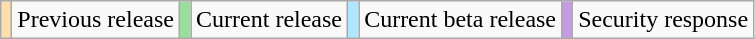<table class="wikitable">
<tr>
<th style="background:#FFDEAD;"></th>
<td>Previous release</td>
<th style="background:#99DD9F;"></th>
<td>Current release</td>
<th style="background:#B0E7FF;"></th>
<td>Current beta release</td>
<th style="background:#C39CE3;"></th>
<td>Security response</td>
</tr>
</table>
